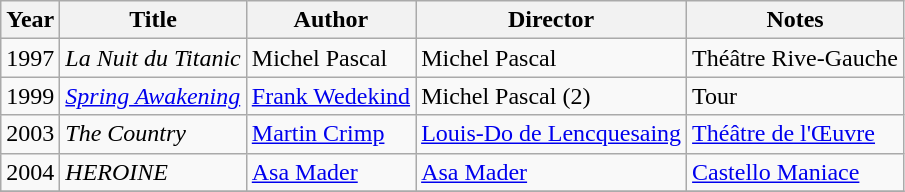<table class="wikitable">
<tr>
<th>Year</th>
<th>Title</th>
<th>Author</th>
<th>Director</th>
<th>Notes</th>
</tr>
<tr>
<td>1997</td>
<td><em>La Nuit du Titanic</em></td>
<td>Michel Pascal</td>
<td>Michel Pascal</td>
<td>Théâtre Rive-Gauche</td>
</tr>
<tr>
<td>1999</td>
<td><em><a href='#'>Spring Awakening</a></em></td>
<td><a href='#'>Frank Wedekind</a></td>
<td>Michel Pascal (2)</td>
<td>Tour</td>
</tr>
<tr>
<td>2003</td>
<td><em>The Country</em></td>
<td><a href='#'>Martin Crimp</a></td>
<td><a href='#'>Louis-Do de Lencquesaing</a></td>
<td><a href='#'>Théâtre de l'Œuvre</a></td>
</tr>
<tr>
<td>2004</td>
<td><em>HEROINE</em></td>
<td><a href='#'>Asa Mader</a></td>
<td><a href='#'>Asa Mader</a></td>
<td><a href='#'>Castello Maniace</a></td>
</tr>
<tr>
</tr>
</table>
